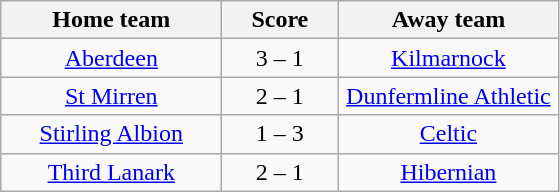<table class="wikitable" style="text-align: center">
<tr>
<th width=140>Home team</th>
<th width=70>Score</th>
<th width=140>Away team</th>
</tr>
<tr>
<td><a href='#'>Aberdeen</a></td>
<td>3 – 1</td>
<td><a href='#'>Kilmarnock</a></td>
</tr>
<tr>
<td><a href='#'>St Mirren</a></td>
<td>2 – 1</td>
<td><a href='#'>Dunfermline Athletic</a></td>
</tr>
<tr>
<td><a href='#'>Stirling Albion</a></td>
<td>1 – 3</td>
<td><a href='#'>Celtic</a></td>
</tr>
<tr>
<td><a href='#'>Third Lanark</a></td>
<td>2 – 1</td>
<td><a href='#'>Hibernian</a></td>
</tr>
</table>
